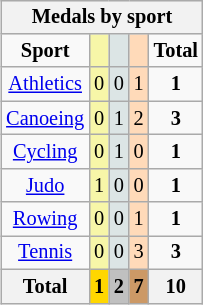<table class="wikitable" style="font-size:85%; float:right;text-align:center">
<tr style="background:#efefef;">
<th colspan=5><strong>Medals by sport</strong></th>
</tr>
<tr align=center>
<td><strong>Sport</strong></td>
<td style="background:#f7f6a8;"></td>
<td style="background:#dce5e5;"></td>
<td style="background:#ffdab9;"></td>
<td><strong>Total</strong></td>
</tr>
<tr align=center>
<td><a href='#'>Athletics</a></td>
<td style="background:#F7F6A8;">0</td>
<td style="background:#DCE5E5;">0</td>
<td style="background:#FFDAB9;">1</td>
<td><strong>1</strong></td>
</tr>
<tr align=center>
<td><a href='#'>Canoeing</a></td>
<td style="background:#F7F6A8;">0</td>
<td style="background:#DCE5E5;">1</td>
<td style="background:#FFDAB9;">2</td>
<td><strong>3</strong></td>
</tr>
<tr align=center>
<td><a href='#'>Cycling</a></td>
<td style="background:#F7F6A8;">0</td>
<td style="background:#DCE5E5;">1</td>
<td style="background:#FFDAB9;">0</td>
<td><strong>1</strong></td>
</tr>
<tr align=center>
<td><a href='#'>Judo</a></td>
<td style="background:#F7F6A8;">1</td>
<td style="background:#DCE5E5;">0</td>
<td style="background:#FFDAB9;">0</td>
<td><strong>1</strong></td>
</tr>
<tr align=center>
<td><a href='#'>Rowing</a></td>
<td style="background:#F7F6A8;">0</td>
<td style="background:#DCE5E5;">0</td>
<td style="background:#FFDAB9;">1</td>
<td><strong>1</strong></td>
</tr>
<tr align=center>
<td><a href='#'>Tennis</a></td>
<td style="background:#F7F6A8;">0</td>
<td style="background:#DCE5E5;">0</td>
<td style="background:#FFDAB9;">3</td>
<td><strong>3</strong></td>
</tr>
<tr align=center>
<th><strong>Total</strong></th>
<th style="background:gold;">1</th>
<th style="background:silver;">2</th>
<th style="background:#c96;">7</th>
<th>10</th>
</tr>
</table>
